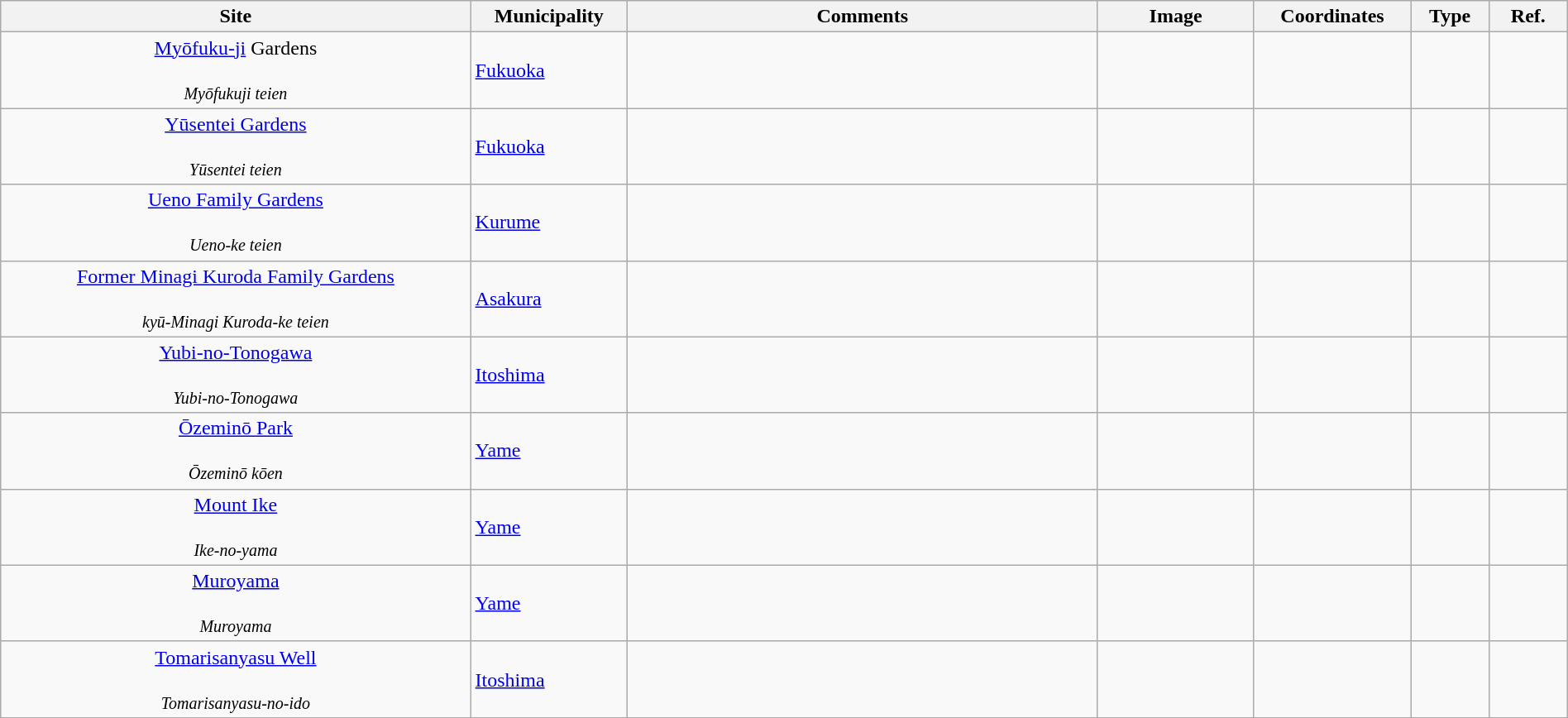<table class="wikitable sortable"  style="width:100%;">
<tr>
<th width="30%" align="left">Site</th>
<th width="10%" align="left">Municipality</th>
<th width="30%" align="left" class="unsortable">Comments</th>
<th width="10%" align="left"  class="unsortable">Image</th>
<th width="10%" align="left" class="unsortable">Coordinates</th>
<th width="5%" align="left">Type</th>
<th width="5%" align="left"  class="unsortable">Ref.</th>
</tr>
<tr>
<td align="center"><a href='#'>Myōfuku-ji</a> Gardens<br><br><small><em>Myōfukuji teien</em></small></td>
<td><a href='#'>Fukuoka</a></td>
<td></td>
<td></td>
<td></td>
<td></td>
<td></td>
</tr>
<tr>
<td align="center"><a href='#'>Yūsentei Gardens</a><br><br><small><em>Yūsentei teien</em></small></td>
<td><a href='#'>Fukuoka</a></td>
<td></td>
<td></td>
<td></td>
<td></td>
<td></td>
</tr>
<tr>
<td align="center"><a href='#'>Ueno Family Gardens</a><br><br><small><em>Ueno-ke teien</em></small></td>
<td><a href='#'>Kurume</a></td>
<td></td>
<td></td>
<td></td>
<td></td>
<td></td>
</tr>
<tr>
<td align="center"><a href='#'>Former Minagi Kuroda Family Gardens</a><br><br><small><em>kyū-Minagi Kuroda-ke teien</em></small></td>
<td><a href='#'>Asakura</a></td>
<td></td>
<td></td>
<td></td>
<td></td>
<td></td>
</tr>
<tr>
<td align="center"><a href='#'>Yubi-no-Tonogawa</a><br><br><small><em>Yubi-no-Tonogawa</em></small></td>
<td><a href='#'>Itoshima</a></td>
<td></td>
<td></td>
<td></td>
<td></td>
<td></td>
</tr>
<tr>
<td align="center"><a href='#'>Ōzeminō Park</a><br><br><small><em>Ōzeminō kōen</em></small></td>
<td><a href='#'>Yame</a></td>
<td></td>
<td></td>
<td></td>
<td></td>
<td></td>
</tr>
<tr>
<td align="center"><a href='#'>Mount Ike</a><br><br><small><em>Ike-no-yama</em></small></td>
<td><a href='#'>Yame</a></td>
<td></td>
<td></td>
<td></td>
<td></td>
<td></td>
</tr>
<tr>
<td align="center"><a href='#'>Muroyama</a><br><br><small><em>Muroyama</em></small></td>
<td><a href='#'>Yame</a></td>
<td></td>
<td></td>
<td></td>
<td></td>
<td></td>
</tr>
<tr>
<td align="center"><a href='#'>Tomarisanyasu Well</a><br><br><small><em>Tomarisanyasu-no-ido</em></small></td>
<td><a href='#'>Itoshima</a></td>
<td></td>
<td></td>
<td></td>
<td></td>
<td></td>
</tr>
<tr>
</tr>
</table>
